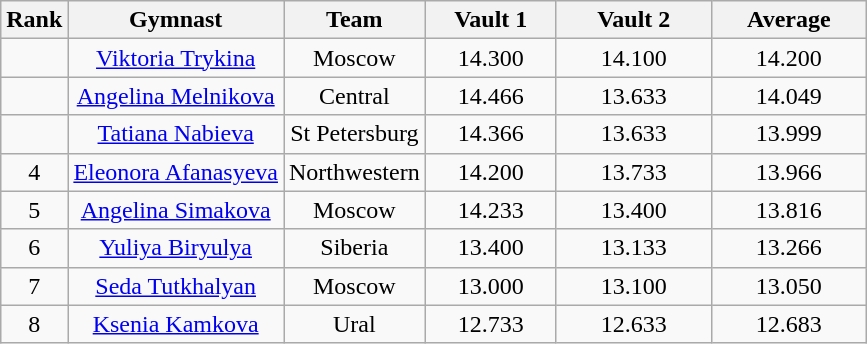<table class="wikitable" style="text-align:center">
<tr>
<th>Rank</th>
<th>Gymnast</th>
<th>Team</th>
<th style="width:5em">Vault 1</th>
<th style="width:6em">Vault 2</th>
<th style="width:6em">Average</th>
</tr>
<tr>
<td></td>
<td><a href='#'>Viktoria Trykina</a></td>
<td>Moscow</td>
<td>14.300</td>
<td>14.100</td>
<td>14.200</td>
</tr>
<tr>
<td></td>
<td><a href='#'>Angelina Melnikova</a></td>
<td>Central</td>
<td>14.466</td>
<td>13.633</td>
<td>14.049</td>
</tr>
<tr>
<td></td>
<td><a href='#'>Tatiana Nabieva</a></td>
<td>St Petersburg</td>
<td>14.366</td>
<td>13.633</td>
<td>13.999</td>
</tr>
<tr>
<td>4</td>
<td><a href='#'>Eleonora Afanasyeva</a></td>
<td>Northwestern</td>
<td>14.200</td>
<td>13.733</td>
<td>13.966</td>
</tr>
<tr>
<td>5</td>
<td><a href='#'>Angelina Simakova</a></td>
<td>Moscow</td>
<td>14.233</td>
<td>13.400</td>
<td>13.816</td>
</tr>
<tr>
<td>6</td>
<td><a href='#'>Yuliya Biryulya</a></td>
<td>Siberia</td>
<td>13.400</td>
<td>13.133</td>
<td>13.266</td>
</tr>
<tr>
<td>7</td>
<td><a href='#'>Seda Tutkhalyan</a></td>
<td>Moscow</td>
<td>13.000</td>
<td>13.100</td>
<td>13.050</td>
</tr>
<tr>
<td>8</td>
<td><a href='#'>Ksenia Kamkova</a></td>
<td>Ural</td>
<td>12.733</td>
<td>12.633</td>
<td>12.683</td>
</tr>
</table>
